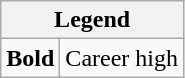<table class="wikitable mw-collapsible mw-collapsed">
<tr>
<th colspan="2">Legend</th>
</tr>
<tr>
<td><strong>Bold</strong></td>
<td>Career high</td>
</tr>
</table>
